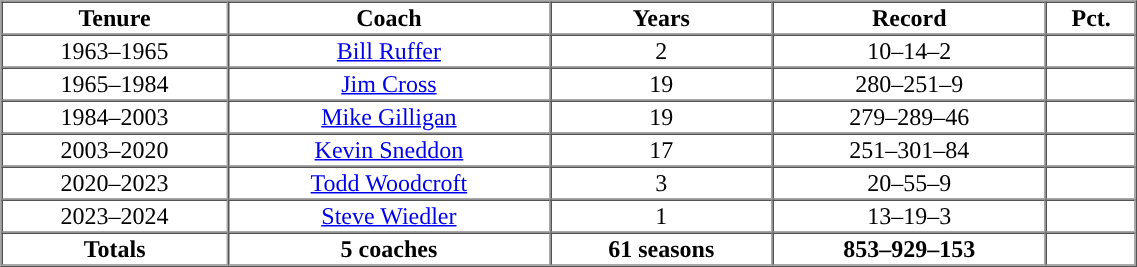<table cellpadding="1" border="1" cellspacing="0" width="60%">
<tr>
<th>Tenure</th>
<th>Coach</th>
<th>Years</th>
<th>Record</th>
<th>Pct.</th>
</tr>
<tr align="center">
<td>1963–1965</td>
<td><a href='#'>Bill Ruffer</a></td>
<td>2</td>
<td>10–14–2</td>
<td></td>
</tr>
<tr align="center">
<td>1965–1984</td>
<td><a href='#'>Jim Cross</a></td>
<td>19</td>
<td>280–251–9</td>
<td></td>
</tr>
<tr align="center">
<td>1984–2003</td>
<td><a href='#'>Mike Gilligan</a></td>
<td>19</td>
<td>279–289–46</td>
<td></td>
</tr>
<tr align="center">
<td>2003–2020</td>
<td><a href='#'>Kevin Sneddon</a></td>
<td>17</td>
<td>251–301–84</td>
<td></td>
</tr>
<tr align=center>
<td>2020–2023</td>
<td><a href='#'>Todd Woodcroft</a></td>
<td>3</td>
<td>20–55–9</td>
<td></td>
</tr>
<tr align=center>
<td>2023–2024</td>
<td><a href='#'>Steve Wiedler</a></td>
<td>1</td>
<td>13–19–3</td>
<td></td>
</tr>
<tr align=center>
<th>Totals</th>
<th>5 coaches</th>
<th>61 seasons</th>
<th>853–929–153</th>
<th></th>
</tr>
</table>
